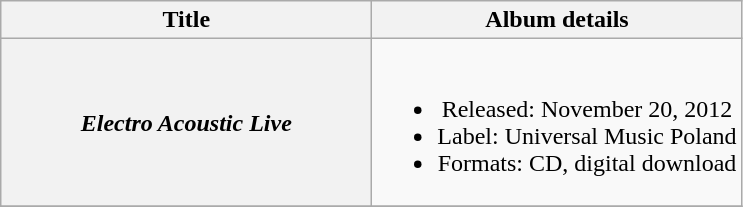<table class="wikitable plainrowheaders" style="text-align:center;">
<tr>
<th scope="col" style="width:15em;">Title</th>
<th scope="col">Album details</th>
</tr>
<tr>
<th scope="row"><em>Electro Acoustic Live</em></th>
<td><br><ul><li>Released: November 20, 2012</li><li>Label: Universal Music Poland</li><li>Formats: CD, digital download</li></ul></td>
</tr>
<tr>
</tr>
</table>
